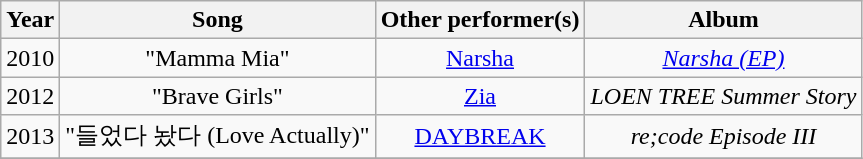<table class="wikitable plainrowheaders" style="text-align:center;">
<tr>
<th>Year</th>
<th>Song</th>
<th>Other performer(s)</th>
<th>Album</th>
</tr>
<tr>
<td>2010</td>
<td>"Mamma Mia"</td>
<td><a href='#'>Narsha</a></td>
<td><em><a href='#'>Narsha (EP)</a></em></td>
</tr>
<tr>
<td>2012</td>
<td>"Brave Girls"</td>
<td><a href='#'>Zia</a></td>
<td><em>LOEN TREE Summer Story</em></td>
</tr>
<tr>
<td>2013</td>
<td>"들었다 놨다 (Love Actually)"</td>
<td><a href='#'>DAYBREAK</a></td>
<td><em>re;code Episode III</em></td>
</tr>
<tr>
</tr>
</table>
